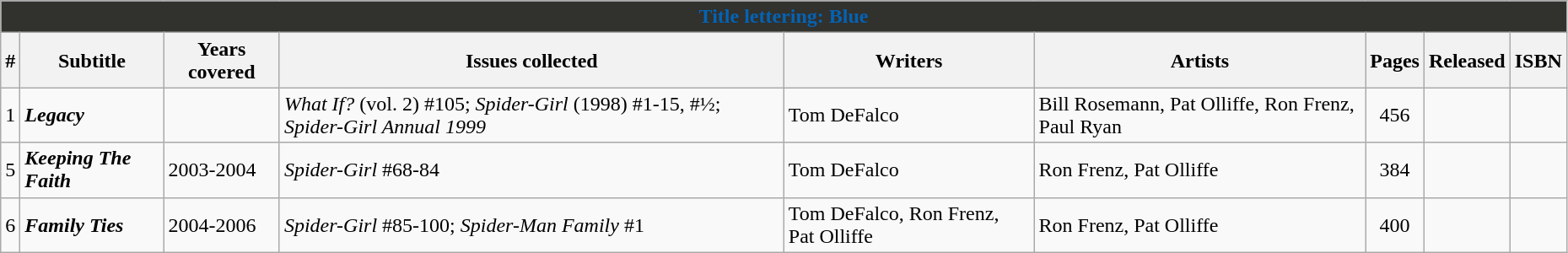<table class="wikitable sortable" width=98%>
<tr>
<th colspan=9 style="background-color: #31312D; color: #0463B4;">Title lettering: Blue</th>
</tr>
<tr>
<th class="unsortable">#</th>
<th class="unsortable">Subtitle</th>
<th>Years covered</th>
<th class="unsortable">Issues collected</th>
<th class="unsortable">Writers</th>
<th class="unsortable">Artists</th>
<th class="unsortable">Pages</th>
<th>Released</th>
<th class="unsortable">ISBN</th>
</tr>
<tr>
<td>1</td>
<td><strong><em>Legacy</em></strong></td>
<td></td>
<td><em>What If?</em> (vol. 2) #105; <em>Spider-Girl</em> (1998) #1-15, #½; <em>Spider-Girl Annual 1999</em></td>
<td>Tom DeFalco</td>
<td>Bill Rosemann, Pat Olliffe, Ron Frenz, Paul Ryan</td>
<td style="text-align: center;">456</td>
<td></td>
<td></td>
</tr>
<tr>
<td>5</td>
<td><strong><em>Keeping The Faith</em></strong></td>
<td>2003-2004</td>
<td><em>Spider-Girl</em> #68-84</td>
<td>Tom DeFalco</td>
<td>Ron Frenz, Pat Olliffe</td>
<td style="text-align: center;">384</td>
<td></td>
<td></td>
</tr>
<tr>
<td>6</td>
<td><strong><em>Family Ties</em></strong></td>
<td>2004-2006</td>
<td><em>Spider-Girl</em> #85-100; <em>Spider-Man Family</em> #1</td>
<td>Tom DeFalco, Ron Frenz, Pat Olliffe</td>
<td>Ron Frenz, Pat Olliffe</td>
<td style="text-align: center;">400</td>
<td></td>
<td></td>
</tr>
</table>
